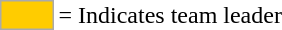<table>
<tr>
<td style="background:#fc0; border:1px solid #aaa; width:2em;"></td>
<td>= Indicates team leader</td>
</tr>
</table>
